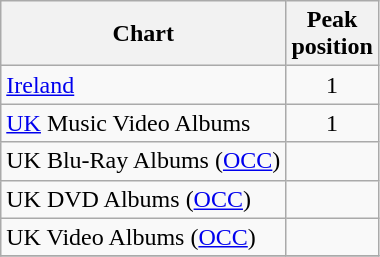<table class="wikitable">
<tr>
<th style="text-align:center;">Chart</th>
<th style="text-align:center;">Peak<br>position</th>
</tr>
<tr>
<td><a href='#'>Ireland</a></td>
<td style="text-align:center;">1</td>
</tr>
<tr>
<td><a href='#'>UK</a> Music Video Albums</td>
<td style="text-align:center;">1</td>
</tr>
<tr>
<td>UK Blu-Ray Albums  (<a href='#'>OCC</a>)</td>
<td></td>
</tr>
<tr>
<td>UK DVD Albums  (<a href='#'>OCC</a>)</td>
<td></td>
</tr>
<tr>
<td>UK Video Albums  (<a href='#'>OCC</a>)</td>
<td></td>
</tr>
<tr>
</tr>
</table>
